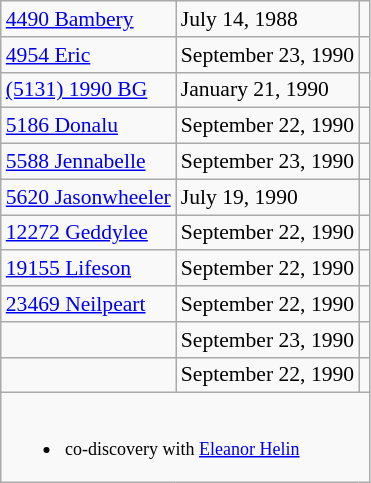<table class="wikitable floatright" style="font-size: 0.9em;">
<tr>
<td><a href='#'>4490 Bambery</a></td>
<td>July 14, 1988</td>
<td> </td>
</tr>
<tr>
<td><a href='#'>4954 Eric</a></td>
<td>September 23, 1990</td>
<td></td>
</tr>
<tr>
<td><a href='#'>(5131) 1990 BG</a></td>
<td>January 21, 1990</td>
<td> </td>
</tr>
<tr>
<td><a href='#'>5186 Donalu</a></td>
<td>September 22, 1990</td>
<td></td>
</tr>
<tr>
<td><a href='#'>5588 Jennabelle</a></td>
<td>September 23, 1990</td>
<td></td>
</tr>
<tr>
<td><a href='#'>5620 Jasonwheeler</a></td>
<td>July 19, 1990</td>
<td> </td>
</tr>
<tr>
<td><a href='#'>12272 Geddylee</a></td>
<td>September 22, 1990</td>
<td></td>
</tr>
<tr>
<td><a href='#'>19155 Lifeson</a></td>
<td>September 22, 1990</td>
<td></td>
</tr>
<tr>
<td><a href='#'>23469 Neilpeart</a></td>
<td>September 22, 1990</td>
<td></td>
</tr>
<tr>
<td></td>
<td>September 23, 1990</td>
<td></td>
</tr>
<tr>
<td></td>
<td>September 22, 1990</td>
<td></td>
</tr>
<tr>
<td colspan=3 style="font-size: smaller;"><br><ul><li> co-discovery with <a href='#'>Eleanor Helin</a></li></ul></td>
</tr>
</table>
